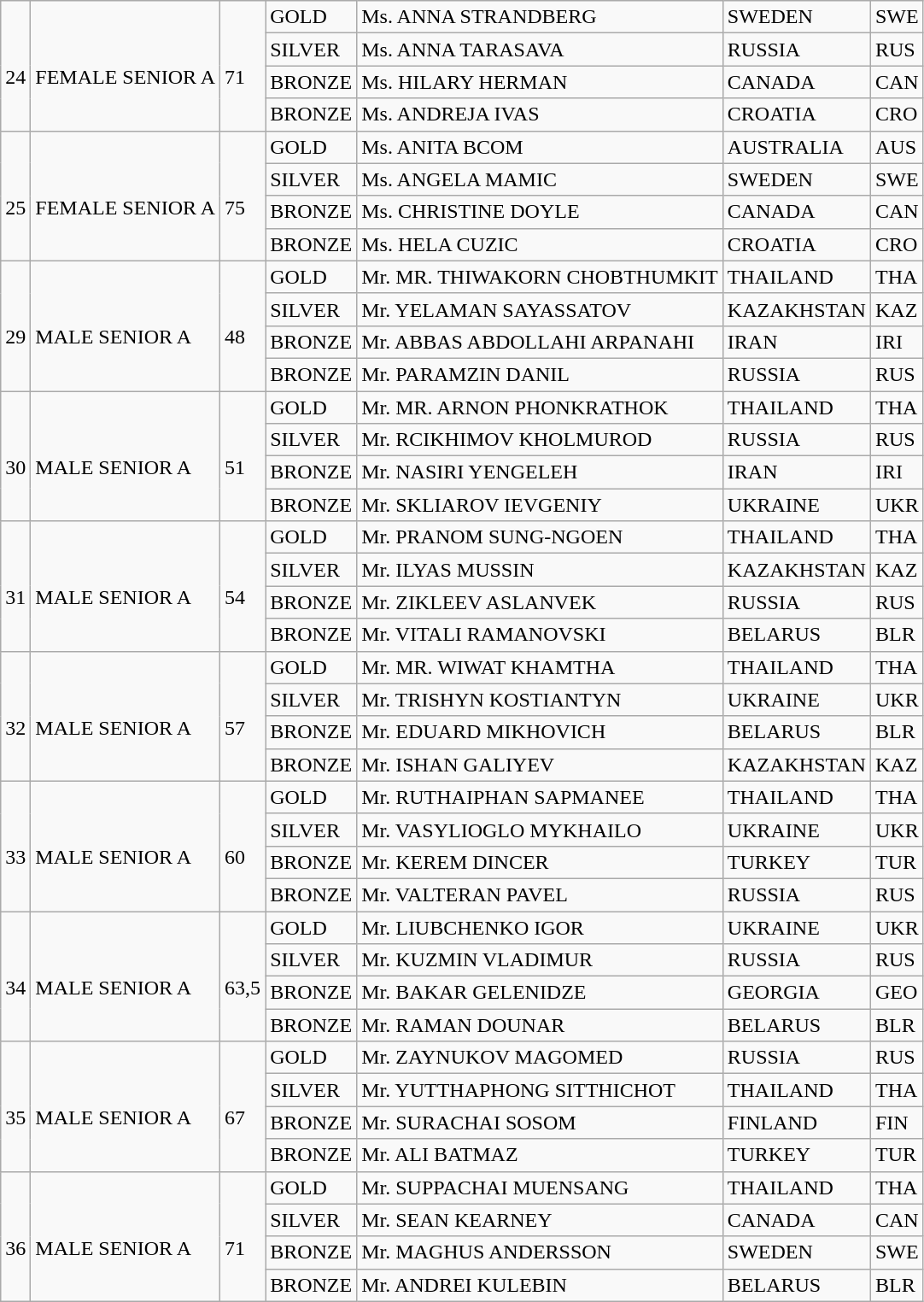<table class="wikitable">
<tr>
<td rowspan="4"><br>24</td>
<td rowspan="4"><br>FEMALE SENIOR A</td>
<td rowspan="4"><br>71</td>
<td>GOLD</td>
<td>Ms. ANNA STRANDBERG</td>
<td>SWEDEN</td>
<td>SWE</td>
</tr>
<tr>
<td>SILVER</td>
<td>Ms. ANNA TARASAVA</td>
<td>RUSSIA</td>
<td>RUS</td>
</tr>
<tr>
<td>BRONZE</td>
<td>Ms. HILARY HERMAN</td>
<td>CANADA</td>
<td>CAN</td>
</tr>
<tr>
<td>BRONZE</td>
<td>Ms. ANDREJA IVAS</td>
<td>CROATIA</td>
<td>CRO</td>
</tr>
<tr>
<td rowspan="4"><br>25</td>
<td rowspan="4"><br>FEMALE SENIOR A</td>
<td rowspan="4"><br>75</td>
<td>GOLD</td>
<td>Ms. ANITA BCOM</td>
<td>AUSTRALIA</td>
<td>AUS</td>
</tr>
<tr>
<td>SILVER</td>
<td>Ms. ANGELA MAMIC</td>
<td>SWEDEN</td>
<td>SWE</td>
</tr>
<tr>
<td>BRONZE</td>
<td>Ms. CHRISTINE DOYLE</td>
<td>CANADA</td>
<td>CAN</td>
</tr>
<tr>
<td>BRONZE</td>
<td>Ms. HELA CUZIC</td>
<td>CROATIA</td>
<td>CRO</td>
</tr>
<tr>
<td rowspan="4"><br>29</td>
<td rowspan="4"><br>MALE SENIOR A</td>
<td rowspan="4"><br>48</td>
<td>GOLD</td>
<td>Mr. MR. THIWAKORN CHOBTHUMKIT</td>
<td>THAILAND</td>
<td>THA</td>
</tr>
<tr>
<td>SILVER</td>
<td>Mr. YELAMAN SAYASSATOV</td>
<td>KAZAKHSTAN</td>
<td>KAZ</td>
</tr>
<tr>
<td>BRONZE</td>
<td>Mr. ABBAS ABDOLLAHI ARPANAHI</td>
<td>IRAN</td>
<td>IRI</td>
</tr>
<tr>
<td>BRONZE</td>
<td>Mr. PARAMZIN DANIL</td>
<td>RUSSIA</td>
<td>RUS</td>
</tr>
<tr>
<td rowspan="4"><br>30</td>
<td rowspan="4"><br>MALE SENIOR A</td>
<td rowspan="4"><br>51</td>
<td>GOLD</td>
<td>Mr. MR. ARNON  PHONKRATHOK</td>
<td>THAILAND</td>
<td>THA</td>
</tr>
<tr>
<td>SILVER</td>
<td>Mr. RCIKHIMOV KHOLMUROD</td>
<td>RUSSIA</td>
<td>RUS</td>
</tr>
<tr>
<td>BRONZE</td>
<td>Mr. NASIRI YENGELEH</td>
<td>IRAN</td>
<td>IRI</td>
</tr>
<tr>
<td>BRONZE</td>
<td>Mr. SKLIAROV IEVGENIY</td>
<td>UKRAINE</td>
<td>UKR</td>
</tr>
<tr>
<td rowspan="4"><br>31</td>
<td rowspan="4"><br>MALE SENIOR A</td>
<td rowspan="4"><br>54</td>
<td>GOLD</td>
<td>Mr. PRANOM SUNG-NGOEN</td>
<td>THAILAND</td>
<td>THA</td>
</tr>
<tr>
<td>SILVER</td>
<td>Mr. ILYAS MUSSIN</td>
<td>KAZAKHSTAN</td>
<td>KAZ</td>
</tr>
<tr>
<td>BRONZE</td>
<td>Mr. ZIKLEEV ASLANVEK</td>
<td>RUSSIA</td>
<td>RUS</td>
</tr>
<tr>
<td>BRONZE</td>
<td>Mr. VITALI RAMANOVSKI</td>
<td>BELARUS</td>
<td>BLR</td>
</tr>
<tr>
<td rowspan="4"><br>32</td>
<td rowspan="4"><br>MALE SENIOR A</td>
<td rowspan="4"><br>57</td>
<td>GOLD</td>
<td>Mr. MR. WIWAT KHAMTHA</td>
<td>THAILAND</td>
<td>THA</td>
</tr>
<tr>
<td>SILVER</td>
<td>Mr. TRISHYN KOSTIANTYN</td>
<td>UKRAINE</td>
<td>UKR</td>
</tr>
<tr>
<td>BRONZE</td>
<td>Mr. EDUARD MIKHOVICH</td>
<td>BELARUS</td>
<td>BLR</td>
</tr>
<tr>
<td>BRONZE</td>
<td>Mr. ISHAN GALIYEV</td>
<td>KAZAKHSTAN</td>
<td>KAZ</td>
</tr>
<tr>
<td rowspan="4"><br>33</td>
<td rowspan="4"><br>MALE SENIOR A</td>
<td rowspan="4"><br>60</td>
<td>GOLD</td>
<td>Mr. RUTHAIPHAN SAPMANEE</td>
<td>THAILAND</td>
<td>THA</td>
</tr>
<tr>
<td>SILVER</td>
<td>Mr. VASYLIOGLO MYKHAILO</td>
<td>UKRAINE</td>
<td>UKR</td>
</tr>
<tr>
<td>BRONZE</td>
<td>Mr. KEREM DINCER</td>
<td>TURKEY</td>
<td>TUR</td>
</tr>
<tr>
<td>BRONZE</td>
<td>Mr. VALTERAN PAVEL</td>
<td>RUSSIA</td>
<td>RUS</td>
</tr>
<tr>
<td rowspan="4"><br>34</td>
<td rowspan="4"><br>MALE SENIOR A</td>
<td rowspan="4"><br>63,5</td>
<td>GOLD</td>
<td>Mr. LIUBCHENKO IGOR</td>
<td>UKRAINE</td>
<td>UKR</td>
</tr>
<tr>
<td>SILVER</td>
<td>Mr. KUZMIN VLADIMUR</td>
<td>RUSSIA</td>
<td>RUS</td>
</tr>
<tr>
<td>BRONZE</td>
<td>Mr. BAKAR GELENIDZE</td>
<td>GEORGIA</td>
<td>GEO</td>
</tr>
<tr>
<td>BRONZE</td>
<td>Mr. RAMAN DOUNAR</td>
<td>BELARUS</td>
<td>BLR</td>
</tr>
<tr>
<td rowspan="4"><br>35</td>
<td rowspan="4"><br>MALE SENIOR A</td>
<td rowspan="4"><br>67</td>
<td>GOLD</td>
<td>Mr. ZAYNUKOV MAGOMED</td>
<td>RUSSIA</td>
<td>RUS</td>
</tr>
<tr>
<td>SILVER</td>
<td>Mr. YUTTHAPHONG SITTHICHOT</td>
<td>THAILAND</td>
<td>THA</td>
</tr>
<tr>
<td>BRONZE</td>
<td>Mr. SURACHAI SOSOM</td>
<td>FINLAND</td>
<td>FIN</td>
</tr>
<tr>
<td>BRONZE</td>
<td>Mr. ALI BATMAZ</td>
<td>TURKEY</td>
<td>TUR</td>
</tr>
<tr>
<td rowspan="4"><br>36</td>
<td rowspan="4"><br>MALE SENIOR A</td>
<td rowspan="4"><br>71</td>
<td>GOLD</td>
<td>Mr. SUPPACHAI MUENSANG</td>
<td>THAILAND</td>
<td>THA</td>
</tr>
<tr>
<td>SILVER</td>
<td>Mr. SEAN KEARNEY</td>
<td>CANADA</td>
<td>CAN</td>
</tr>
<tr>
<td>BRONZE</td>
<td>Mr. MAGHUS ANDERSSON</td>
<td>SWEDEN</td>
<td>SWE</td>
</tr>
<tr>
<td>BRONZE</td>
<td>Mr. ANDREI KULEBIN</td>
<td>BELARUS</td>
<td>BLR</td>
</tr>
</table>
